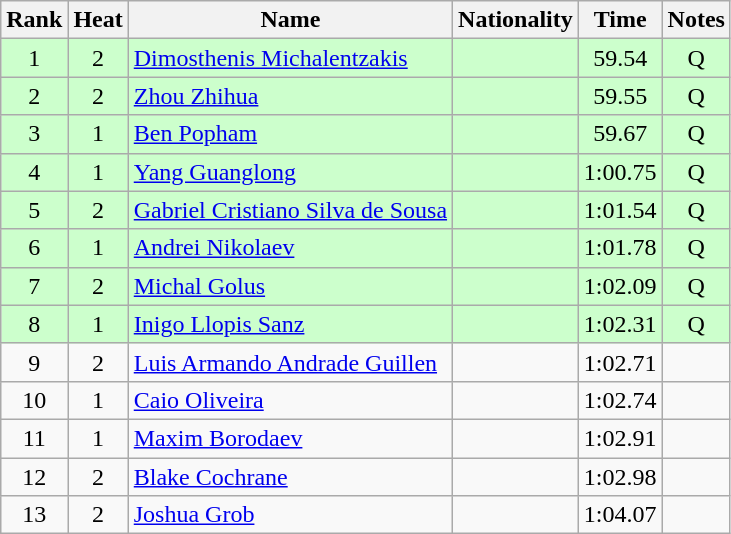<table class="wikitable sortable" style="text-align:center">
<tr>
<th>Rank</th>
<th>Heat</th>
<th>Name</th>
<th>Nationality</th>
<th>Time</th>
<th>Notes</th>
</tr>
<tr bgcolor=ccffcc>
<td>1</td>
<td>2</td>
<td align=left><a href='#'>Dimosthenis Michalentzakis</a></td>
<td align=left></td>
<td>59.54</td>
<td>Q</td>
</tr>
<tr bgcolor=ccffcc>
<td>2</td>
<td>2</td>
<td align=left><a href='#'>Zhou Zhihua</a></td>
<td align=left></td>
<td>59.55</td>
<td>Q</td>
</tr>
<tr bgcolor=ccffcc>
<td>3</td>
<td>1</td>
<td align=left><a href='#'>Ben Popham</a></td>
<td align=left></td>
<td>59.67</td>
<td>Q</td>
</tr>
<tr bgcolor=ccffcc>
<td>4</td>
<td>1</td>
<td align=left><a href='#'>Yang Guanglong</a></td>
<td align=left></td>
<td>1:00.75</td>
<td>Q</td>
</tr>
<tr bgcolor=ccffcc>
<td>5</td>
<td>2</td>
<td align=left><a href='#'>Gabriel Cristiano Silva de Sousa</a></td>
<td align=left></td>
<td>1:01.54</td>
<td>Q</td>
</tr>
<tr bgcolor=ccffcc>
<td>6</td>
<td>1</td>
<td align=left><a href='#'>Andrei Nikolaev</a></td>
<td align=left></td>
<td>1:01.78</td>
<td>Q</td>
</tr>
<tr bgcolor=ccffcc>
<td>7</td>
<td>2</td>
<td align=left><a href='#'>Michal Golus</a></td>
<td align=left></td>
<td>1:02.09</td>
<td>Q</td>
</tr>
<tr bgcolor=ccffcc>
<td>8</td>
<td>1</td>
<td align=left><a href='#'>Inigo Llopis Sanz</a></td>
<td align=left></td>
<td>1:02.31</td>
<td>Q</td>
</tr>
<tr>
<td>9</td>
<td>2</td>
<td align=left><a href='#'>Luis Armando Andrade Guillen</a></td>
<td align=left></td>
<td>1:02.71</td>
<td></td>
</tr>
<tr>
<td>10</td>
<td>1</td>
<td align=left><a href='#'>Caio Oliveira</a></td>
<td align=left></td>
<td>1:02.74</td>
<td></td>
</tr>
<tr>
<td>11</td>
<td>1</td>
<td align=left><a href='#'>Maxim Borodaev</a></td>
<td align=left></td>
<td>1:02.91</td>
<td></td>
</tr>
<tr>
<td>12</td>
<td>2</td>
<td align=left><a href='#'>Blake Cochrane</a></td>
<td align=left></td>
<td>1:02.98</td>
<td></td>
</tr>
<tr>
<td>13</td>
<td>2</td>
<td align=left><a href='#'>Joshua Grob</a></td>
<td align=left></td>
<td>1:04.07</td>
<td></td>
</tr>
</table>
